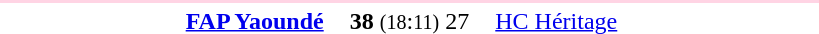<table style="text-align:center" width=550>
<tr>
<th width=30%></th>
<th width=15%></th>
<th width=30%></th>
</tr>
<tr align="left" bgcolor=#ffd4e4>
<td colspan=4></td>
</tr>
<tr>
<td align="right"><strong><a href='#'>FAP Yaoundé</a></strong> </td>
<td><strong>38</strong> <small>(18</small>:<small>11)</small> 27</td>
<td align=left> <a href='#'>HC Héritage</a></td>
</tr>
</table>
